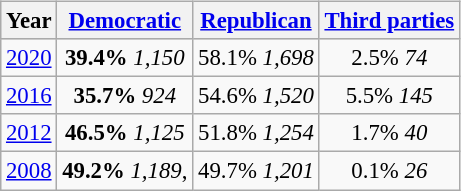<table class="wikitable" style="float:right; margin:1em; font-size:95%;">
<tr style="background:lightgrey;">
<th>Year</th>
<th><a href='#'>Democratic</a></th>
<th><a href='#'>Republican</a></th>
<th><a href='#'>Third parties</a></th>
</tr>
<tr>
<td align="center" ><a href='#'>2020</a></td>
<td align="center" ><strong>39.4%</strong> <em>1,150</em></td>
<td align="center" >58.1% <em>1,698</em></td>
<td align="center" >2.5% <em>74</em></td>
</tr>
<tr>
<td align="center" ><a href='#'>2016</a></td>
<td align="center" ><strong>35.7%</strong> <em>924</em></td>
<td align="center" >54.6% <em>1,520</em></td>
<td align="center" >5.5% <em>145</em></td>
</tr>
<tr>
<td align="center" ><a href='#'>2012</a></td>
<td align="center" ><strong>46.5%</strong> <em>1,125</em></td>
<td align="center" >51.8% <em>1,254</em></td>
<td align="center" >1.7% <em>40</em></td>
</tr>
<tr>
<td align="center" ><a href='#'>2008</a></td>
<td align="center" ><strong>49.2%</strong> <em>1,189</em>,</td>
<td align="center" >49.7% <em>1,201</em></td>
<td align="center" >0.1% <em>26</em></td>
</tr>
</table>
